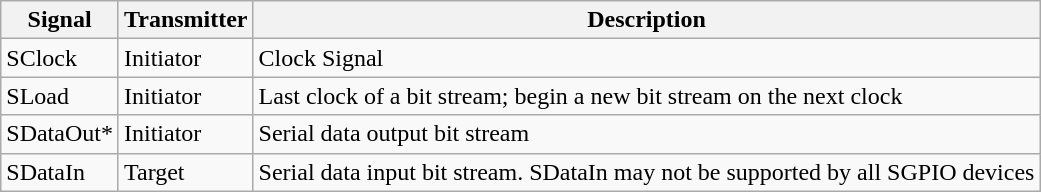<table class="wikitable">
<tr>
<th>Signal</th>
<th>Transmitter</th>
<th>Description</th>
</tr>
<tr>
<td>SClock</td>
<td>Initiator</td>
<td>Clock Signal</td>
</tr>
<tr>
<td>SLoad</td>
<td>Initiator</td>
<td>Last clock of a bit stream; begin a new bit stream on the next clock</td>
</tr>
<tr>
<td>SDataOut*</td>
<td>Initiator</td>
<td>Serial data output bit stream</td>
</tr>
<tr>
<td>SDataIn</td>
<td>Target</td>
<td>Serial data input bit stream. SDataIn may not be supported by all SGPIO devices</td>
</tr>
</table>
